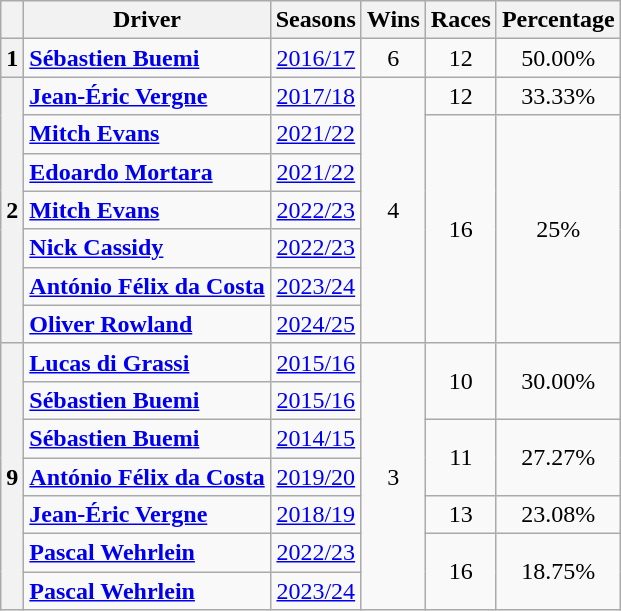<table class="wikitable" style="text-align:center">
<tr>
<th></th>
<th>Driver</th>
<th>Seasons</th>
<th>Wins</th>
<th>Races</th>
<th>Percentage</th>
</tr>
<tr>
<th>1</th>
<td align=left> <strong><a href='#'>Sébastien Buemi</a></strong></td>
<td><a href='#'>2016/17</a></td>
<td>6</td>
<td>12</td>
<td>50.00%</td>
</tr>
<tr>
<th rowspan="7">2</th>
<td align=left> <strong><a href='#'>Jean-Éric Vergne</a></strong></td>
<td><a href='#'>2017/18</a></td>
<td rowspan=7>4</td>
<td>12</td>
<td>33.33%</td>
</tr>
<tr>
<td align=left> <strong><a href='#'>Mitch Evans</a></strong></td>
<td><a href='#'>2021/22</a></td>
<td rowspan=6>16</td>
<td rowspan=6>25%</td>
</tr>
<tr>
<td align=left> <strong><a href='#'>Edoardo Mortara</a></strong></td>
<td><a href='#'>2021/22</a></td>
</tr>
<tr>
<td align=left> <strong><a href='#'>Mitch Evans</a></strong></td>
<td><a href='#'>2022/23</a></td>
</tr>
<tr>
<td align=left> <strong><a href='#'>Nick Cassidy</a></strong></td>
<td><a href='#'>2022/23</a></td>
</tr>
<tr>
<td align="left"> <strong><a href='#'>António Félix da Costa</a></strong></td>
<td><a href='#'>2023/24</a></td>
</tr>
<tr>
<td align=left> <strong><a href='#'>Oliver Rowland</a></strong></td>
<td><a href='#'>2024/25</a></td>
</tr>
<tr>
<th rowspan="7">9</th>
<td align=left> <strong><a href='#'>Lucas di Grassi</a></strong></td>
<td><a href='#'>2015/16</a></td>
<td rowspan="7">3</td>
<td rowspan=2>10</td>
<td rowspan=2>30.00%</td>
</tr>
<tr>
<td align=left> <strong><a href='#'>Sébastien Buemi</a></strong></td>
<td><a href='#'>2015/16</a></td>
</tr>
<tr>
<td align=left> <strong><a href='#'>Sébastien Buemi</a></strong></td>
<td><a href='#'>2014/15</a></td>
<td rowspan="2">11</td>
<td rowspan="2">27.27%</td>
</tr>
<tr>
<td align="left"> <strong><a href='#'>António Félix da Costa</a></strong></td>
<td><a href='#'>2019/20</a></td>
</tr>
<tr>
<td align=left> <strong><a href='#'>Jean-Éric Vergne</a></strong></td>
<td><a href='#'>2018/19</a></td>
<td>13</td>
<td>23.08%</td>
</tr>
<tr>
<td align=left> <strong><a href='#'>Pascal Wehrlein</a></strong></td>
<td><a href='#'>2022/23</a></td>
<td rowspan=2>16</td>
<td rowspan=2>18.75%</td>
</tr>
<tr>
<td align=left> <strong><a href='#'>Pascal Wehrlein</a></strong></td>
<td><a href='#'>2023/24</a></td>
</tr>
</table>
